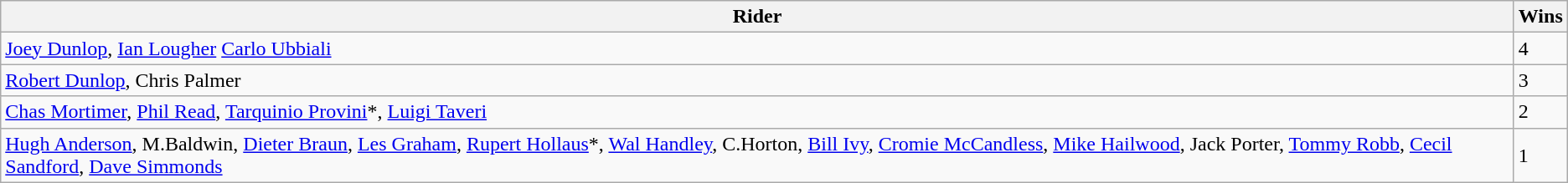<table class="wikitable">
<tr>
<th>Rider</th>
<th>Wins</th>
</tr>
<tr>
<td><a href='#'>Joey Dunlop</a>, <a href='#'>Ian Lougher</a> <a href='#'>Carlo Ubbiali</a></td>
<td>4</td>
</tr>
<tr>
<td><a href='#'>Robert Dunlop</a>, Chris Palmer</td>
<td>3</td>
</tr>
<tr>
<td><a href='#'>Chas Mortimer</a>, <a href='#'>Phil Read</a>, <a href='#'>Tarquinio Provini</a>*, <a href='#'>Luigi Taveri</a></td>
<td>2</td>
</tr>
<tr>
<td><a href='#'>Hugh Anderson</a>, M.Baldwin, <a href='#'>Dieter Braun</a>, <a href='#'>Les Graham</a>, <a href='#'>Rupert Hollaus</a>*, <a href='#'>Wal Handley</a>, C.Horton, <a href='#'>Bill Ivy</a>, <a href='#'>Cromie McCandless</a>, <a href='#'>Mike Hailwood</a>, Jack Porter, <a href='#'>Tommy Robb</a>, <a href='#'>Cecil Sandford</a>, <a href='#'>Dave Simmonds</a></td>
<td>1</td>
</tr>
</table>
